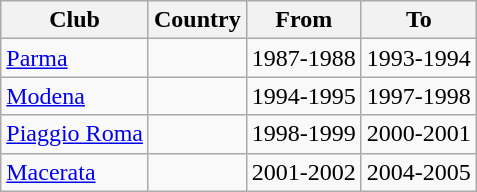<table class="wikitable">
<tr>
<th align="center"><strong>Club</strong></th>
<th align="center"><strong>Country</strong></th>
<th align="center"><strong>From</strong></th>
<th align="center"><strong>To</strong></th>
</tr>
<tr align="left">
<td><a href='#'>Parma</a></td>
<td></td>
<td>1987-1988</td>
<td>1993-1994</td>
</tr>
<tr align="left">
<td><a href='#'>Modena</a></td>
<td></td>
<td>1994-1995</td>
<td>1997-1998</td>
</tr>
<tr align=left>
<td><a href='#'>Piaggio Roma</a></td>
<td></td>
<td>1998-1999</td>
<td>2000-2001</td>
</tr>
<tr align="left">
<td><a href='#'>Macerata</a></td>
<td></td>
<td>2001-2002</td>
<td>2004-2005</td>
</tr>
</table>
